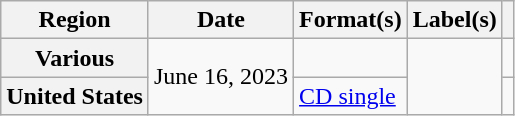<table class="wikitable plainrowheaders">
<tr>
<th scope="col">Region</th>
<th scope="col">Date</th>
<th scope="col">Format(s)</th>
<th scope="col">Label(s)</th>
<th scope="col"></th>
</tr>
<tr>
<th scope="row">Various</th>
<td rowspan="2">June 16, 2023</td>
<td></td>
<td rowspan="2"></td>
<td style="text-align:center;"></td>
</tr>
<tr>
<th scope="row">United States</th>
<td><a href='#'>CD single</a></td>
<td style="text-align:center;"></td>
</tr>
</table>
